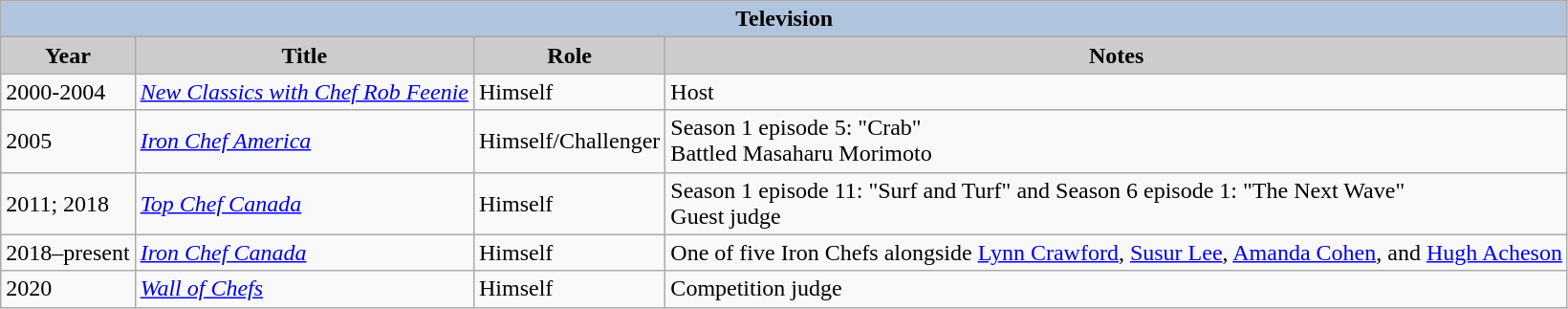<table class="wikitable">
<tr style="text-align:center;">
<th colspan=4 style="background:#B0C4DE;">Television</th>
</tr>
<tr style="text-align:center;">
<th style="background:#ccc;">Year</th>
<th style="background:#ccc;">Title</th>
<th style="background:#ccc;">Role</th>
<th style="background:#ccc;">Notes</th>
</tr>
<tr>
<td>2000-2004</td>
<td><em><a href='#'>New Classics with Chef Rob Feenie</a></em></td>
<td>Himself</td>
<td>Host</td>
</tr>
<tr>
<td>2005</td>
<td><em><a href='#'>Iron Chef America</a></em></td>
<td>Himself/Challenger</td>
<td>Season 1 episode 5: "Crab"<br> Battled Masaharu Morimoto</td>
</tr>
<tr>
<td>2011; 2018</td>
<td><em><a href='#'>Top Chef Canada</a></em></td>
<td>Himself</td>
<td>Season 1 episode 11: "Surf and Turf" and Season 6 episode 1: "The Next Wave"<br> Guest judge</td>
</tr>
<tr>
<td>2018–present</td>
<td><em><a href='#'>Iron Chef Canada</a></em></td>
<td>Himself</td>
<td>One of five Iron Chefs alongside <a href='#'>Lynn Crawford</a>, <a href='#'>Susur Lee</a>, <a href='#'>Amanda Cohen</a>, and <a href='#'>Hugh Acheson</a></td>
</tr>
<tr>
<td>2020</td>
<td><em><a href='#'>Wall of Chefs</a></em></td>
<td>Himself</td>
<td>Competition judge</td>
</tr>
</table>
